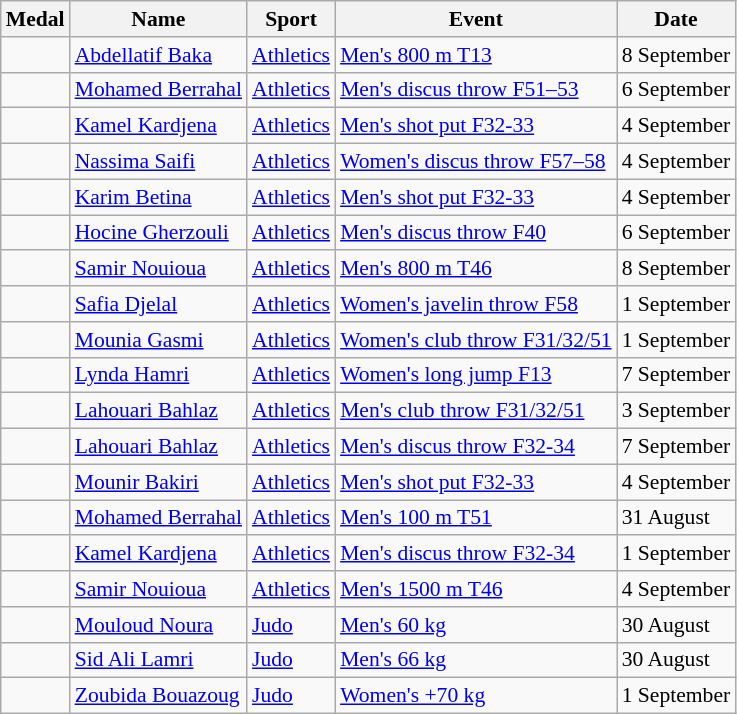<table class="wikitable sortable" style="font-size: 90%;">
<tr>
<th>Medal</th>
<th>Name</th>
<th>Sport</th>
<th>Event</th>
<th>Date</th>
</tr>
<tr>
<td></td>
<td><a href='#'>Abdellatif Baka</a></td>
<td><a href='#'>Athletics</a></td>
<td><a href='#'>Men's 800 m T13</a></td>
<td>8 September</td>
</tr>
<tr>
<td></td>
<td><a href='#'>Mohamed Berrahal</a></td>
<td><a href='#'>Athletics</a></td>
<td><a href='#'>Men's discus throw F51–53</a></td>
<td>6 September</td>
</tr>
<tr>
<td></td>
<td><a href='#'>Kamel Kardjena</a></td>
<td><a href='#'>Athletics</a></td>
<td><a href='#'>Men's shot put F32-33</a></td>
<td>4 September</td>
</tr>
<tr>
<td></td>
<td><a href='#'>Nassima Saifi</a></td>
<td><a href='#'>Athletics</a></td>
<td><a href='#'>Women's discus throw F57–58</a></td>
<td>4 September</td>
</tr>
<tr>
<td></td>
<td><a href='#'>Karim Betina</a></td>
<td><a href='#'>Athletics</a></td>
<td><a href='#'>Men's shot put F32-33</a></td>
<td>4 September</td>
</tr>
<tr>
<td></td>
<td><a href='#'>Hocine Gherzouli</a></td>
<td><a href='#'>Athletics</a></td>
<td><a href='#'>Men's discus throw F40</a></td>
<td>6 September</td>
</tr>
<tr>
<td></td>
<td><a href='#'>Samir Nouioua</a></td>
<td><a href='#'>Athletics</a></td>
<td><a href='#'>Men's 800 m T46</a></td>
<td>8 September</td>
</tr>
<tr>
<td></td>
<td><a href='#'>Safia Djelal</a></td>
<td><a href='#'>Athletics</a></td>
<td><a href='#'>Women's javelin throw F58</a></td>
<td>1 September</td>
</tr>
<tr>
<td></td>
<td><a href='#'>Mounia Gasmi</a></td>
<td><a href='#'>Athletics</a></td>
<td><a href='#'>Women's club throw F31/32/51</a></td>
<td>1 September</td>
</tr>
<tr>
<td></td>
<td><a href='#'>Lynda Hamri</a></td>
<td><a href='#'>Athletics</a></td>
<td><a href='#'>Women's long jump F13</a></td>
<td>7 September</td>
</tr>
<tr>
<td></td>
<td><a href='#'>Lahouari Bahlaz</a></td>
<td><a href='#'>Athletics</a></td>
<td><a href='#'>Men's club throw F31/32/51</a></td>
<td>3 September</td>
</tr>
<tr>
<td></td>
<td><a href='#'>Lahouari Bahlaz</a></td>
<td><a href='#'>Athletics</a></td>
<td><a href='#'>Men's discus throw F32-34</a></td>
<td>7 September</td>
</tr>
<tr>
<td></td>
<td><a href='#'>Mounir Bakiri</a></td>
<td><a href='#'>Athletics</a></td>
<td><a href='#'>Men's shot put F32-33</a></td>
<td>4 September</td>
</tr>
<tr>
<td></td>
<td><a href='#'>Mohamed Berrahal</a></td>
<td><a href='#'>Athletics</a></td>
<td><a href='#'>Men's 100 m T51</a></td>
<td>31 August</td>
</tr>
<tr>
<td></td>
<td><a href='#'>Kamel Kardjena</a></td>
<td><a href='#'>Athletics</a></td>
<td><a href='#'>Men's discus throw F32-34</a></td>
<td>1 September</td>
</tr>
<tr>
<td></td>
<td><a href='#'>Samir Nouioua</a></td>
<td><a href='#'>Athletics</a></td>
<td><a href='#'>Men's 1500 m T46</a></td>
<td>4 September</td>
</tr>
<tr>
<td></td>
<td><a href='#'>Mouloud Noura</a></td>
<td><a href='#'>Judo</a></td>
<td><a href='#'>Men's 60 kg</a></td>
<td>30 August</td>
</tr>
<tr>
<td></td>
<td><a href='#'>Sid Ali Lamri</a></td>
<td><a href='#'>Judo</a></td>
<td><a href='#'>Men's 66 kg</a></td>
<td>30 August</td>
</tr>
<tr>
<td></td>
<td><a href='#'>Zoubida Bouazoug</a></td>
<td><a href='#'>Judo</a></td>
<td><a href='#'>Women's +70 kg</a></td>
<td>1 September</td>
</tr>
</table>
